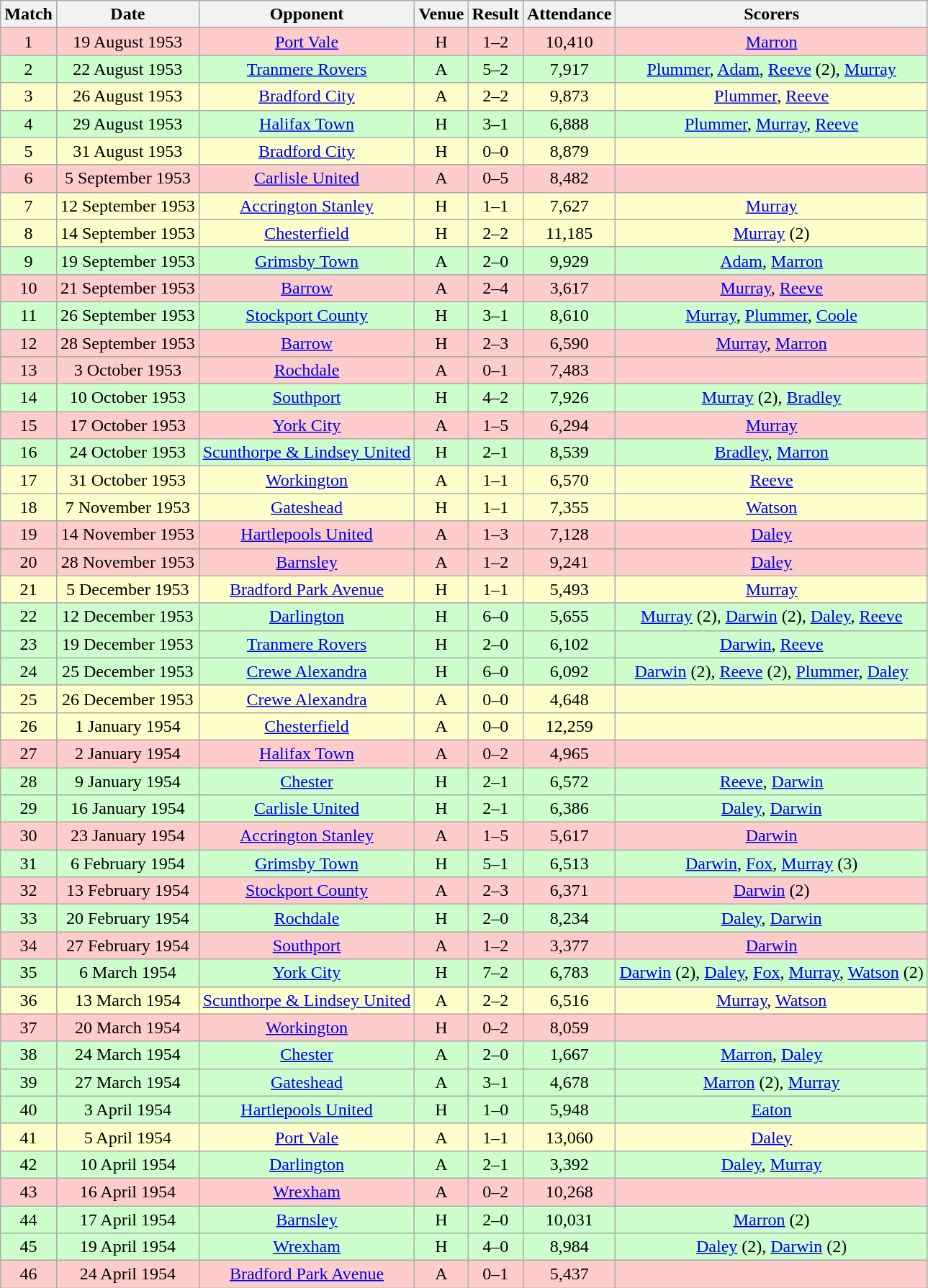<table class="wikitable " style="font-size:100%; text-align:center">
<tr>
<th>Match</th>
<th>Date</th>
<th>Opponent</th>
<th>Venue</th>
<th>Result</th>
<th>Attendance</th>
<th>Scorers</th>
</tr>
<tr style="background: #FFCCCC;">
<td>1</td>
<td>19 August 1953</td>
<td><a href='#'>Port Vale</a></td>
<td>H</td>
<td>1–2</td>
<td>10,410</td>
<td><a href='#'>Marron</a></td>
</tr>
<tr style="background: #CCFFCC;">
<td>2</td>
<td>22 August 1953</td>
<td><a href='#'>Tranmere Rovers</a></td>
<td>A</td>
<td>5–2</td>
<td>7,917</td>
<td><a href='#'>Plummer</a>, <a href='#'>Adam</a>, <a href='#'>Reeve</a> (2), <a href='#'>Murray</a></td>
</tr>
<tr style="background: #FFFFCC;">
<td>3</td>
<td>26 August 1953</td>
<td><a href='#'>Bradford City</a></td>
<td>A</td>
<td>2–2</td>
<td>9,873</td>
<td><a href='#'>Plummer</a>, <a href='#'>Reeve</a></td>
</tr>
<tr style="background: #CCFFCC;">
<td>4</td>
<td>29 August 1953</td>
<td><a href='#'>Halifax Town</a></td>
<td>H</td>
<td>3–1</td>
<td>6,888</td>
<td><a href='#'>Plummer</a>, <a href='#'>Murray</a>, <a href='#'>Reeve</a></td>
</tr>
<tr style="background: #FFFFCC;">
<td>5</td>
<td>31 August 1953</td>
<td><a href='#'>Bradford City</a></td>
<td>H</td>
<td>0–0</td>
<td>8,879</td>
<td></td>
</tr>
<tr style="background: #FFCCCC;">
<td>6</td>
<td>5 September 1953</td>
<td><a href='#'>Carlisle United</a></td>
<td>A</td>
<td>0–5</td>
<td>8,482</td>
<td></td>
</tr>
<tr style="background: #FFFFCC;">
<td>7</td>
<td>12 September 1953</td>
<td><a href='#'>Accrington Stanley</a></td>
<td>H</td>
<td>1–1</td>
<td>7,627</td>
<td><a href='#'>Murray</a></td>
</tr>
<tr style="background: #FFFFCC;">
<td>8</td>
<td>14 September 1953</td>
<td><a href='#'>Chesterfield</a></td>
<td>H</td>
<td>2–2</td>
<td>11,185</td>
<td><a href='#'>Murray</a> (2)</td>
</tr>
<tr style="background: #CCFFCC;">
<td>9</td>
<td>19 September 1953</td>
<td><a href='#'>Grimsby Town</a></td>
<td>A</td>
<td>2–0</td>
<td>9,929</td>
<td><a href='#'>Adam</a>, <a href='#'>Marron</a></td>
</tr>
<tr style="background: #FFCCCC;">
<td>10</td>
<td>21 September 1953</td>
<td><a href='#'>Barrow</a></td>
<td>A</td>
<td>2–4</td>
<td>3,617</td>
<td><a href='#'>Murray</a>, <a href='#'>Reeve</a></td>
</tr>
<tr style="background: #CCFFCC;">
<td>11</td>
<td>26 September 1953</td>
<td><a href='#'>Stockport County</a></td>
<td>H</td>
<td>3–1</td>
<td>8,610</td>
<td><a href='#'>Murray</a>, <a href='#'>Plummer</a>, <a href='#'>Coole</a></td>
</tr>
<tr style="background: #FFCCCC;">
<td>12</td>
<td>28 September 1953</td>
<td><a href='#'>Barrow</a></td>
<td>H</td>
<td>2–3</td>
<td>6,590</td>
<td><a href='#'>Murray</a>, <a href='#'>Marron</a></td>
</tr>
<tr style="background: #FFCCCC;">
<td>13</td>
<td>3 October 1953</td>
<td><a href='#'>Rochdale</a></td>
<td>A</td>
<td>0–1</td>
<td>7,483</td>
<td></td>
</tr>
<tr style="background: #CCFFCC;">
<td>14</td>
<td>10 October 1953</td>
<td><a href='#'>Southport</a></td>
<td>H</td>
<td>4–2</td>
<td>7,926</td>
<td><a href='#'>Murray</a> (2), <a href='#'>Bradley</a></td>
</tr>
<tr style="background: #FFCCCC;">
<td>15</td>
<td>17 October 1953</td>
<td><a href='#'>York City</a></td>
<td>A</td>
<td>1–5</td>
<td>6,294</td>
<td><a href='#'>Murray</a></td>
</tr>
<tr style="background: #CCFFCC;">
<td>16</td>
<td>24 October 1953</td>
<td><a href='#'>Scunthorpe & Lindsey United</a></td>
<td>H</td>
<td>2–1</td>
<td>8,539</td>
<td><a href='#'>Bradley</a>, <a href='#'>Marron</a></td>
</tr>
<tr style="background: #FFFFCC;">
<td>17</td>
<td>31 October 1953</td>
<td><a href='#'>Workington</a></td>
<td>A</td>
<td>1–1</td>
<td>6,570</td>
<td><a href='#'>Reeve</a></td>
</tr>
<tr style="background: #FFFFCC;">
<td>18</td>
<td>7 November 1953</td>
<td><a href='#'>Gateshead</a></td>
<td>H</td>
<td>1–1</td>
<td>7,355</td>
<td><a href='#'>Watson</a></td>
</tr>
<tr style="background: #FFCCCC;">
<td>19</td>
<td>14 November 1953</td>
<td><a href='#'>Hartlepools United</a></td>
<td>A</td>
<td>1–3</td>
<td>7,128</td>
<td><a href='#'>Daley</a></td>
</tr>
<tr style="background: #FFCCCC;">
<td>20</td>
<td>28 November 1953</td>
<td><a href='#'>Barnsley</a></td>
<td>A</td>
<td>1–2</td>
<td>9,241</td>
<td><a href='#'>Daley</a></td>
</tr>
<tr style="background: #FFFFCC;">
<td>21</td>
<td>5 December 1953</td>
<td><a href='#'>Bradford Park Avenue</a></td>
<td>H</td>
<td>1–1</td>
<td>5,493</td>
<td><a href='#'>Murray</a></td>
</tr>
<tr style="background: #CCFFCC;">
<td>22</td>
<td>12 December 1953</td>
<td><a href='#'>Darlington</a></td>
<td>H</td>
<td>6–0</td>
<td>5,655</td>
<td><a href='#'>Murray</a> (2), <a href='#'>Darwin</a> (2), <a href='#'>Daley</a>, <a href='#'>Reeve</a></td>
</tr>
<tr style="background: #CCFFCC;">
<td>23</td>
<td>19 December 1953</td>
<td><a href='#'>Tranmere Rovers</a></td>
<td>H</td>
<td>2–0</td>
<td>6,102</td>
<td><a href='#'>Darwin</a>, <a href='#'>Reeve</a></td>
</tr>
<tr style="background: #CCFFCC;">
<td>24</td>
<td>25 December 1953</td>
<td><a href='#'>Crewe Alexandra</a></td>
<td>H</td>
<td>6–0</td>
<td>6,092</td>
<td><a href='#'>Darwin</a> (2), <a href='#'>Reeve</a> (2), <a href='#'>Plummer</a>, <a href='#'>Daley</a></td>
</tr>
<tr style="background: #FFFFCC;">
<td>25</td>
<td>26 December 1953</td>
<td><a href='#'>Crewe Alexandra</a></td>
<td>A</td>
<td>0–0</td>
<td>4,648</td>
<td></td>
</tr>
<tr style="background: #FFFFCC;">
<td>26</td>
<td>1 January 1954</td>
<td><a href='#'>Chesterfield</a></td>
<td>A</td>
<td>0–0</td>
<td>12,259</td>
<td></td>
</tr>
<tr style="background: #FFCCCC;">
<td>27</td>
<td>2 January 1954</td>
<td><a href='#'>Halifax Town</a></td>
<td>A</td>
<td>0–2</td>
<td>4,965</td>
<td></td>
</tr>
<tr style="background: #CCFFCC;">
<td>28</td>
<td>9 January 1954</td>
<td><a href='#'>Chester</a></td>
<td>H</td>
<td>2–1</td>
<td>6,572</td>
<td><a href='#'>Reeve</a>, <a href='#'>Darwin</a></td>
</tr>
<tr style="background: #CCFFCC;">
<td>29</td>
<td>16 January 1954</td>
<td><a href='#'>Carlisle United</a></td>
<td>H</td>
<td>2–1</td>
<td>6,386</td>
<td><a href='#'>Daley</a>, <a href='#'>Darwin</a></td>
</tr>
<tr style="background: #FFCCCC;">
<td>30</td>
<td>23 January 1954</td>
<td><a href='#'>Accrington Stanley</a></td>
<td>A</td>
<td>1–5</td>
<td>5,617</td>
<td><a href='#'>Darwin</a></td>
</tr>
<tr style="background: #CCFFCC;">
<td>31</td>
<td>6 February 1954</td>
<td><a href='#'>Grimsby Town</a></td>
<td>H</td>
<td>5–1</td>
<td>6,513</td>
<td><a href='#'>Darwin</a>, <a href='#'>Fox</a>, <a href='#'>Murray</a> (3)</td>
</tr>
<tr style="background: #FFCCCC;">
<td>32</td>
<td>13 February 1954</td>
<td><a href='#'>Stockport County</a></td>
<td>A</td>
<td>2–3</td>
<td>6,371</td>
<td><a href='#'>Darwin</a> (2)</td>
</tr>
<tr style="background: #CCFFCC;">
<td>33</td>
<td>20 February 1954</td>
<td><a href='#'>Rochdale</a></td>
<td>H</td>
<td>2–0</td>
<td>8,234</td>
<td><a href='#'>Daley</a>, <a href='#'>Darwin</a></td>
</tr>
<tr style="background: #FFCCCC;">
<td>34</td>
<td>27 February 1954</td>
<td><a href='#'>Southport</a></td>
<td>A</td>
<td>1–2</td>
<td>3,377</td>
<td><a href='#'>Darwin</a></td>
</tr>
<tr style="background: #CCFFCC;">
<td>35</td>
<td>6 March 1954</td>
<td><a href='#'>York City</a></td>
<td>H</td>
<td>7–2</td>
<td>6,783</td>
<td><a href='#'>Darwin</a> (2), <a href='#'>Daley</a>, <a href='#'>Fox</a>, <a href='#'>Murray</a>, <a href='#'>Watson</a> (2)</td>
</tr>
<tr style="background: #FFFFCC;">
<td>36</td>
<td>13 March 1954</td>
<td><a href='#'>Scunthorpe & Lindsey United</a></td>
<td>A</td>
<td>2–2</td>
<td>6,516</td>
<td><a href='#'>Murray</a>, <a href='#'>Watson</a></td>
</tr>
<tr style="background: #FFCCCC;">
<td>37</td>
<td>20 March 1954</td>
<td><a href='#'>Workington</a></td>
<td>H</td>
<td>0–2</td>
<td>8,059</td>
<td></td>
</tr>
<tr style="background: #CCFFCC;">
<td>38</td>
<td>24 March 1954</td>
<td><a href='#'>Chester</a></td>
<td>A</td>
<td>2–0</td>
<td>1,667</td>
<td><a href='#'>Marron</a>, <a href='#'>Daley</a></td>
</tr>
<tr style="background: #CCFFCC;">
<td>39</td>
<td>27 March 1954</td>
<td><a href='#'>Gateshead</a></td>
<td>A</td>
<td>3–1</td>
<td>4,678</td>
<td><a href='#'>Marron</a> (2), <a href='#'>Murray</a></td>
</tr>
<tr style="background: #CCFFCC;">
<td>40</td>
<td>3 April 1954</td>
<td><a href='#'>Hartlepools United</a></td>
<td>H</td>
<td>1–0</td>
<td>5,948</td>
<td><a href='#'>Eaton</a></td>
</tr>
<tr style="background: #FFFFCC;">
<td>41</td>
<td>5 April 1954</td>
<td><a href='#'>Port Vale</a></td>
<td>A</td>
<td>1–1</td>
<td>13,060</td>
<td><a href='#'>Daley</a></td>
</tr>
<tr style="background: #CCFFCC;">
<td>42</td>
<td>10 April 1954</td>
<td><a href='#'>Darlington</a></td>
<td>A</td>
<td>2–1</td>
<td>3,392</td>
<td><a href='#'>Daley</a>, <a href='#'>Murray</a></td>
</tr>
<tr style="background: #FFCCCC;">
<td>43</td>
<td>16 April 1954</td>
<td><a href='#'>Wrexham</a></td>
<td>A</td>
<td>0–2</td>
<td>10,268</td>
<td></td>
</tr>
<tr style="background: #CCFFCC;">
<td>44</td>
<td>17 April 1954</td>
<td><a href='#'>Barnsley</a></td>
<td>H</td>
<td>2–0</td>
<td>10,031</td>
<td><a href='#'>Marron</a> (2)</td>
</tr>
<tr style="background: #CCFFCC;">
<td>45</td>
<td>19 April 1954</td>
<td><a href='#'>Wrexham</a></td>
<td>H</td>
<td>4–0</td>
<td>8,984</td>
<td><a href='#'>Daley</a> (2), <a href='#'>Darwin</a> (2)</td>
</tr>
<tr style="background: #FFCCCC;">
<td>46</td>
<td>24 April 1954</td>
<td><a href='#'>Bradford Park Avenue</a></td>
<td>A</td>
<td>0–1</td>
<td>5,437</td>
<td></td>
</tr>
</table>
